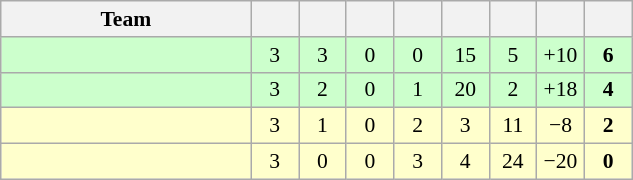<table class="wikitable" style="text-align: center; font-size:90% ">
<tr>
<th width=160>Team</th>
<th width=25></th>
<th width=25></th>
<th width=25></th>
<th width=25></th>
<th width=25></th>
<th width=25></th>
<th width=25></th>
<th width=25></th>
</tr>
<tr bgcolor="ccffcc">
<td align=left></td>
<td>3</td>
<td>3</td>
<td>0</td>
<td>0</td>
<td>15</td>
<td>5</td>
<td>+10</td>
<td><strong>6</strong></td>
</tr>
<tr bgcolor="ccffcc">
<td align=left></td>
<td>3</td>
<td>2</td>
<td>0</td>
<td>1</td>
<td>20</td>
<td>2</td>
<td>+18</td>
<td><strong>4</strong></td>
</tr>
<tr bgcolor="ffffcc">
<td align=left></td>
<td>3</td>
<td>1</td>
<td>0</td>
<td>2</td>
<td>3</td>
<td>11</td>
<td>−8</td>
<td><strong>2</strong></td>
</tr>
<tr bgcolor="ffffcc">
<td align=left></td>
<td>3</td>
<td>0</td>
<td>0</td>
<td>3</td>
<td>4</td>
<td>24</td>
<td>−20</td>
<td><strong>0</strong></td>
</tr>
</table>
